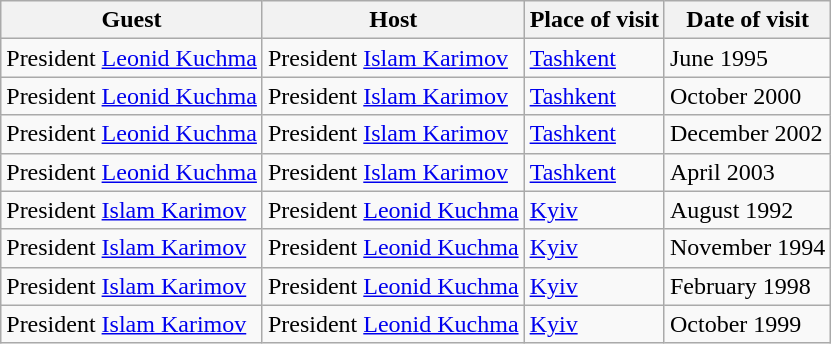<table class="wikitable" border="1">
<tr>
<th>Guest</th>
<th>Host</th>
<th>Place of visit</th>
<th>Date of visit</th>
</tr>
<tr>
<td> President <a href='#'>Leonid Kuchma</a></td>
<td> President <a href='#'>Islam Karimov</a></td>
<td><a href='#'>Tashkent</a></td>
<td>June 1995</td>
</tr>
<tr>
<td> President <a href='#'>Leonid Kuchma</a></td>
<td> President <a href='#'>Islam Karimov</a></td>
<td><a href='#'>Tashkent</a></td>
<td>October 2000</td>
</tr>
<tr>
<td> President <a href='#'>Leonid Kuchma</a></td>
<td> President <a href='#'>Islam Karimov</a></td>
<td><a href='#'>Tashkent</a></td>
<td>December 2002</td>
</tr>
<tr>
<td> President <a href='#'>Leonid Kuchma</a></td>
<td> President <a href='#'>Islam Karimov</a></td>
<td><a href='#'>Tashkent</a></td>
<td>April 2003</td>
</tr>
<tr>
<td> President <a href='#'>Islam Karimov</a></td>
<td> President <a href='#'>Leonid Kuchma</a></td>
<td><a href='#'>Kyiv</a></td>
<td>August 1992</td>
</tr>
<tr>
<td> President <a href='#'>Islam Karimov</a></td>
<td> President <a href='#'>Leonid Kuchma</a></td>
<td><a href='#'>Kyiv</a></td>
<td>November 1994</td>
</tr>
<tr>
<td> President <a href='#'>Islam Karimov</a></td>
<td> President <a href='#'>Leonid Kuchma</a></td>
<td><a href='#'>Kyiv</a></td>
<td>February 1998</td>
</tr>
<tr>
<td> President <a href='#'>Islam Karimov</a></td>
<td> President <a href='#'>Leonid Kuchma</a></td>
<td><a href='#'>Kyiv</a></td>
<td>October 1999</td>
</tr>
</table>
